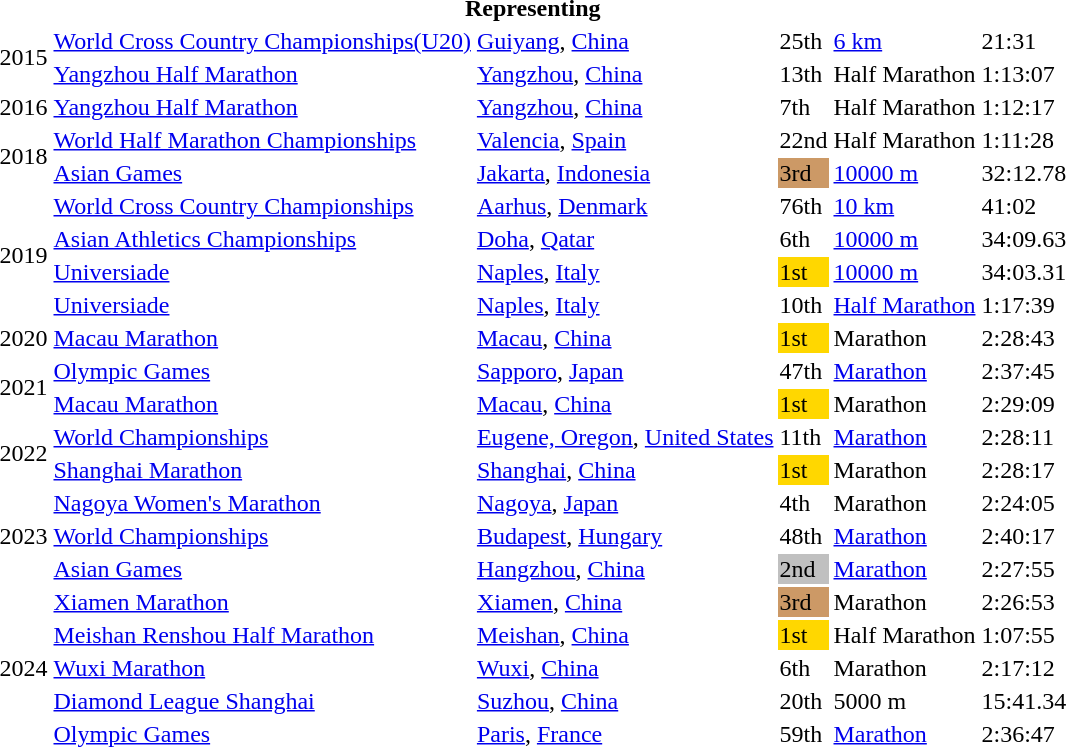<table>
<tr>
<th colspan="6">Representing </th>
</tr>
<tr>
<td rowspan=2>2015</td>
<td><a href='#'>World Cross Country Championships(U20)</a></td>
<td><a href='#'>Guiyang</a>, <a href='#'>China</a></td>
<td>25th</td>
<td><a href='#'>6 km</a></td>
<td>21:31</td>
</tr>
<tr>
<td><a href='#'>Yangzhou Half Marathon</a></td>
<td><a href='#'>Yangzhou</a>, <a href='#'>China</a></td>
<td>13th</td>
<td>Half Marathon</td>
<td>1:13:07</td>
</tr>
<tr>
<td>2016</td>
<td><a href='#'>Yangzhou Half Marathon</a></td>
<td><a href='#'>Yangzhou</a>, <a href='#'>China</a></td>
<td>7th</td>
<td>Half Marathon</td>
<td>1:12:17</td>
</tr>
<tr>
<td rowspan=2>2018</td>
<td><a href='#'>World Half Marathon Championships</a></td>
<td><a href='#'>Valencia</a>, <a href='#'>Spain</a></td>
<td>22nd</td>
<td>Half Marathon</td>
<td>1:11:28</td>
</tr>
<tr>
<td><a href='#'>Asian Games</a></td>
<td><a href='#'>Jakarta</a>, <a href='#'>Indonesia</a></td>
<td bgcolor="cc9966">3rd</td>
<td><a href='#'>10000 m</a></td>
<td>32:12.78</td>
</tr>
<tr>
<td rowspan=4>2019</td>
<td><a href='#'>World Cross Country Championships</a></td>
<td><a href='#'>Aarhus</a>, <a href='#'>Denmark</a></td>
<td>76th</td>
<td><a href='#'>10 km</a></td>
<td>41:02</td>
</tr>
<tr>
<td><a href='#'>Asian Athletics Championships</a></td>
<td><a href='#'>Doha</a>, <a href='#'>Qatar</a></td>
<td>6th</td>
<td><a href='#'>10000 m</a></td>
<td>34:09.63</td>
</tr>
<tr>
<td><a href='#'>Universiade</a></td>
<td><a href='#'>Naples</a>, <a href='#'>Italy</a></td>
<td bgcolor=gold>1st</td>
<td><a href='#'>10000 m</a></td>
<td>34:03.31</td>
</tr>
<tr>
<td><a href='#'>Universiade</a></td>
<td><a href='#'>Naples</a>, <a href='#'>Italy</a></td>
<td>10th</td>
<td><a href='#'>Half Marathon</a></td>
<td>1:17:39</td>
</tr>
<tr>
<td>2020</td>
<td><a href='#'>Macau Marathon</a></td>
<td><a href='#'>Macau</a>, <a href='#'>China</a></td>
<td bgcolor=gold>1st</td>
<td>Marathon</td>
<td>2:28:43</td>
</tr>
<tr>
<td rowspan=2>2021</td>
<td><a href='#'>Olympic Games</a></td>
<td><a href='#'>Sapporo</a>, <a href='#'>Japan</a></td>
<td>47th</td>
<td><a href='#'>Marathon</a></td>
<td>2:37:45</td>
</tr>
<tr>
<td><a href='#'>Macau Marathon</a></td>
<td><a href='#'>Macau</a>, <a href='#'>China</a></td>
<td bgcolor=gold>1st</td>
<td>Marathon</td>
<td>2:29:09</td>
</tr>
<tr>
<td rowspan=2>2022</td>
<td><a href='#'>World Championships</a></td>
<td><a href='#'>Eugene, Oregon</a>, <a href='#'>United States</a></td>
<td>11th</td>
<td><a href='#'>Marathon</a></td>
<td>2:28:11</td>
</tr>
<tr>
<td><a href='#'>Shanghai Marathon</a></td>
<td><a href='#'>Shanghai</a>, <a href='#'>China</a></td>
<td bgcolor=gold>1st</td>
<td>Marathon</td>
<td>2:28:17</td>
</tr>
<tr>
<td rowspan=3>2023</td>
<td><a href='#'>Nagoya Women's Marathon</a></td>
<td><a href='#'>Nagoya</a>, <a href='#'>Japan</a></td>
<td>4th</td>
<td>Marathon</td>
<td>2:24:05</td>
</tr>
<tr>
<td><a href='#'>World Championships</a></td>
<td><a href='#'>Budapest</a>, <a href='#'>Hungary</a></td>
<td>48th</td>
<td><a href='#'>Marathon</a></td>
<td>2:40:17</td>
</tr>
<tr>
<td><a href='#'>Asian Games</a></td>
<td><a href='#'>Hangzhou</a>, <a href='#'>China</a></td>
<td bgcolor=silver>2nd</td>
<td><a href='#'>Marathon</a></td>
<td>2:27:55</td>
</tr>
<tr>
<td rowspan=5>2024</td>
<td><a href='#'>Xiamen Marathon</a></td>
<td><a href='#'>Xiamen</a>, <a href='#'>China</a></td>
<td bgcolor="cc9966">3rd</td>
<td>Marathon</td>
<td>2:26:53</td>
</tr>
<tr>
<td><a href='#'>Meishan Renshou Half Marathon</a></td>
<td><a href='#'>Meishan</a>, <a href='#'>China</a></td>
<td bgcolor=gold>1st</td>
<td>Half Marathon</td>
<td>1:07:55</td>
</tr>
<tr>
<td><a href='#'>Wuxi Marathon</a></td>
<td><a href='#'>Wuxi</a>, <a href='#'>China</a></td>
<td>6th</td>
<td>Marathon</td>
<td>2:17:12</td>
</tr>
<tr>
<td><a href='#'>Diamond League Shanghai</a></td>
<td><a href='#'>Suzhou</a>, <a href='#'>China</a></td>
<td>20th</td>
<td>5000 m</td>
<td>15:41.34</td>
</tr>
<tr>
<td><a href='#'>Olympic Games</a></td>
<td><a href='#'>Paris</a>, <a href='#'>France</a></td>
<td>59th</td>
<td><a href='#'>Marathon</a></td>
<td>2:36:47</td>
</tr>
</table>
